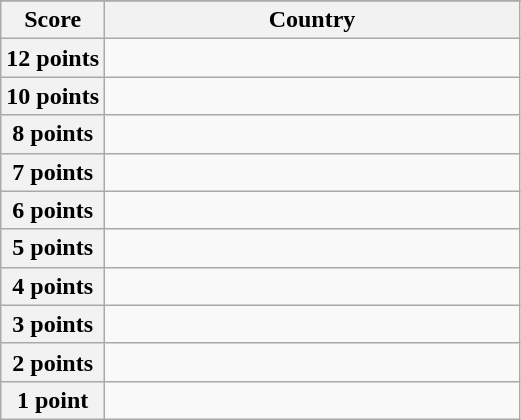<table class="wikitable">
<tr>
</tr>
<tr>
<th scope="col" width="20%">Score</th>
<th scope="col">Country</th>
</tr>
<tr>
<th scope="row">12 points</th>
<td></td>
</tr>
<tr>
<th scope="row">10 points</th>
<td></td>
</tr>
<tr>
<th scope="row">8 points</th>
<td></td>
</tr>
<tr>
<th scope="row">7 points</th>
<td></td>
</tr>
<tr>
<th scope="row">6 points</th>
<td></td>
</tr>
<tr>
<th scope="row">5 points</th>
<td></td>
</tr>
<tr>
<th scope="row">4 points</th>
<td></td>
</tr>
<tr>
<th scope="row">3 points</th>
<td></td>
</tr>
<tr>
<th scope="row">2 points</th>
<td></td>
</tr>
<tr>
<th scope="row">1 point</th>
<td></td>
</tr>
</table>
